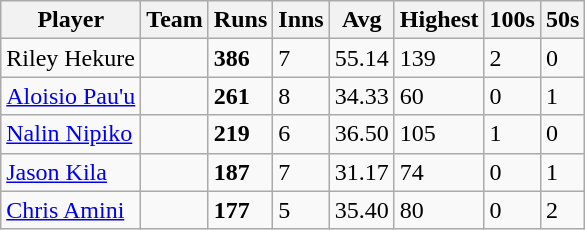<table class="wikitable">
<tr>
<th>Player</th>
<th>Team</th>
<th>Runs</th>
<th>Inns</th>
<th>Avg</th>
<th>Highest</th>
<th>100s</th>
<th>50s</th>
</tr>
<tr>
<td>Riley Hekure</td>
<td></td>
<td><strong>386</strong></td>
<td>7</td>
<td>55.14</td>
<td>139</td>
<td>2</td>
<td>0</td>
</tr>
<tr>
<td><a href='#'>Aloisio Pau'u</a></td>
<td></td>
<td><strong>261</strong></td>
<td>8</td>
<td>34.33</td>
<td>60</td>
<td>0</td>
<td>1</td>
</tr>
<tr>
<td><a href='#'>Nalin Nipiko</a></td>
<td></td>
<td><strong>219</strong></td>
<td>6</td>
<td>36.50</td>
<td>105</td>
<td>1</td>
<td>0</td>
</tr>
<tr>
<td><a href='#'>Jason Kila</a></td>
<td></td>
<td><strong>187</strong></td>
<td>7</td>
<td>31.17</td>
<td>74</td>
<td>0</td>
<td>1</td>
</tr>
<tr>
<td><a href='#'>Chris Amini</a></td>
<td></td>
<td><strong>177</strong></td>
<td>5</td>
<td>35.40</td>
<td>80</td>
<td>0</td>
<td>2</td>
</tr>
</table>
